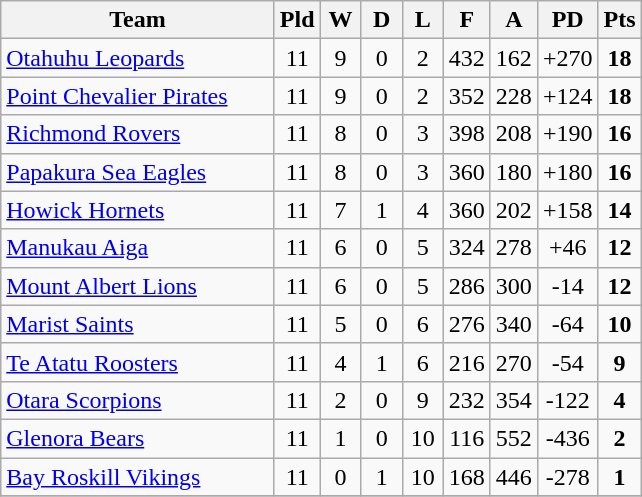<table class="wikitable" style="text-align:center;">
<tr>
<th width=175>Team</th>
<th width=20 abbr="Played">Pld</th>
<th width=20 abbr="Won">W</th>
<th width=20 abbr="Drawn">D</th>
<th width=20 abbr="Lost">L</th>
<th width=20 abbr="For">F</th>
<th width=20 abbr="Against">A</th>
<th width=20 abbr="Point Difference">PD</th>
<th width=20 abbr="Points">Pts</th>
</tr>
<tr>
<td style="text-align:left;"><a href='#'>Otahuhu Leopards</a></td>
<td>11</td>
<td>9</td>
<td>0</td>
<td>2</td>
<td>432</td>
<td>162</td>
<td>+270</td>
<td><strong>18</strong></td>
</tr>
<tr>
<td style="text-align:left;"><a href='#'>Point Chevalier Pirates</a></td>
<td>11</td>
<td>9</td>
<td>0</td>
<td>2</td>
<td>352</td>
<td>228</td>
<td>+124</td>
<td><strong>18</strong></td>
</tr>
<tr>
<td style="text-align:left;"><a href='#'>Richmond Rovers</a></td>
<td>11</td>
<td>8</td>
<td>0</td>
<td>3</td>
<td>398</td>
<td>208</td>
<td>+190</td>
<td><strong>16</strong></td>
</tr>
<tr>
<td style="text-align:left;"><a href='#'>Papakura Sea Eagles</a></td>
<td>11</td>
<td>8</td>
<td>0</td>
<td>3</td>
<td>360</td>
<td>180</td>
<td>+180</td>
<td><strong>16</strong></td>
</tr>
<tr>
<td style="text-align:left;"><a href='#'>Howick Hornets</a></td>
<td>11</td>
<td>7</td>
<td>1</td>
<td>4</td>
<td>360</td>
<td>202</td>
<td>+158</td>
<td><strong>14</strong></td>
</tr>
<tr>
<td style="text-align:left;"><a href='#'>Manukau Aiga</a></td>
<td>11</td>
<td>6</td>
<td>0</td>
<td>5</td>
<td>324</td>
<td>278</td>
<td>+46</td>
<td><strong>12</strong></td>
</tr>
<tr>
<td style="text-align:left;"><a href='#'>Mount Albert Lions</a></td>
<td>11</td>
<td>6</td>
<td>0</td>
<td>5</td>
<td>286</td>
<td>300</td>
<td>-14</td>
<td><strong>12</strong></td>
</tr>
<tr>
<td style="text-align:left;"><a href='#'>Marist Saints</a></td>
<td>11</td>
<td>5</td>
<td>0</td>
<td>6</td>
<td>276</td>
<td>340</td>
<td>-64</td>
<td><strong>10</strong></td>
</tr>
<tr>
<td style="text-align:left;"><a href='#'>Te Atatu Roosters</a></td>
<td>11</td>
<td>4</td>
<td>1</td>
<td>6</td>
<td>216</td>
<td>270</td>
<td>-54</td>
<td><strong>9</strong></td>
</tr>
<tr>
<td style="text-align:left;"><a href='#'>Otara Scorpions</a></td>
<td>11</td>
<td>2</td>
<td>0</td>
<td>9</td>
<td>232</td>
<td>354</td>
<td>-122</td>
<td><strong>4</strong></td>
</tr>
<tr>
<td style="text-align:left;"><a href='#'>Glenora Bears</a></td>
<td>11</td>
<td>1</td>
<td>0</td>
<td>10</td>
<td>116</td>
<td>552</td>
<td>-436</td>
<td><strong>2</strong></td>
</tr>
<tr>
<td style="text-align:left;"><a href='#'>Bay Roskill Vikings</a></td>
<td>11</td>
<td>0</td>
<td>1</td>
<td>10</td>
<td>168</td>
<td>446</td>
<td>-278</td>
<td><strong>1</strong></td>
</tr>
<tr>
</tr>
</table>
